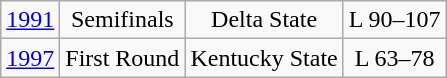<table class="wikitable">
<tr align="center">
<td><a href='#'>1991</a></td>
<td>Semifinals</td>
<td>Delta State</td>
<td>L 90–107</td>
</tr>
<tr align="center">
<td><a href='#'>1997</a></td>
<td>First Round</td>
<td>Kentucky State</td>
<td>L 63–78</td>
</tr>
</table>
